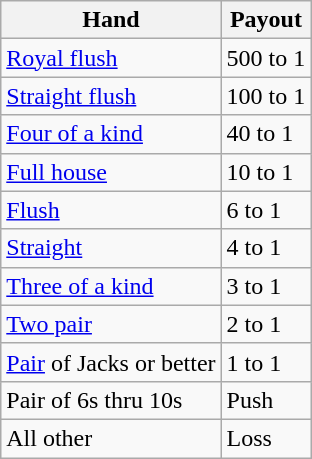<table class="wikitable">
<tr>
<th>Hand</th>
<th>Payout</th>
</tr>
<tr>
<td><a href='#'>Royal flush</a></td>
<td>500 to 1</td>
</tr>
<tr>
<td><a href='#'>Straight flush</a></td>
<td>100 to 1</td>
</tr>
<tr>
<td><a href='#'>Four of a kind</a></td>
<td>40 to 1</td>
</tr>
<tr>
<td><a href='#'>Full house</a></td>
<td>10 to 1</td>
</tr>
<tr>
<td><a href='#'>Flush</a></td>
<td>6 to 1</td>
</tr>
<tr>
<td><a href='#'>Straight</a></td>
<td>4 to 1</td>
</tr>
<tr>
<td><a href='#'>Three of a kind</a></td>
<td>3 to 1</td>
</tr>
<tr>
<td><a href='#'>Two pair</a></td>
<td>2 to 1</td>
</tr>
<tr>
<td><a href='#'>Pair</a> of Jacks or better</td>
<td>1 to 1</td>
</tr>
<tr>
<td>Pair of 6s thru 10s</td>
<td>Push</td>
</tr>
<tr>
<td>All other</td>
<td>Loss</td>
</tr>
</table>
